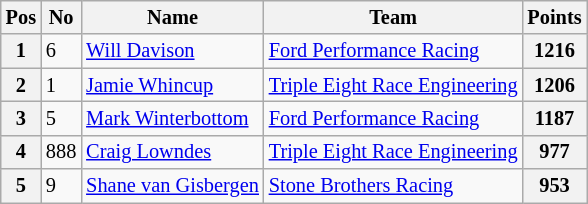<table class="wikitable" style="font-size: 85%;">
<tr>
<th>Pos</th>
<th>No</th>
<th>Name</th>
<th>Team</th>
<th>Points</th>
</tr>
<tr>
<th>1</th>
<td>6</td>
<td> <a href='#'>Will Davison</a></td>
<td><a href='#'>Ford Performance Racing</a></td>
<th>1216</th>
</tr>
<tr>
<th>2</th>
<td>1</td>
<td> <a href='#'>Jamie Whincup</a></td>
<td><a href='#'>Triple Eight Race Engineering</a></td>
<th>1206</th>
</tr>
<tr>
<th>3</th>
<td>5</td>
<td> <a href='#'>Mark Winterbottom</a></td>
<td><a href='#'>Ford Performance Racing</a></td>
<th>1187</th>
</tr>
<tr>
<th>4</th>
<td>888</td>
<td> <a href='#'>Craig Lowndes</a></td>
<td><a href='#'>Triple Eight Race Engineering</a></td>
<th>977</th>
</tr>
<tr>
<th>5</th>
<td>9</td>
<td> <a href='#'>Shane van Gisbergen</a></td>
<td><a href='#'>Stone Brothers Racing</a></td>
<th>953</th>
</tr>
</table>
